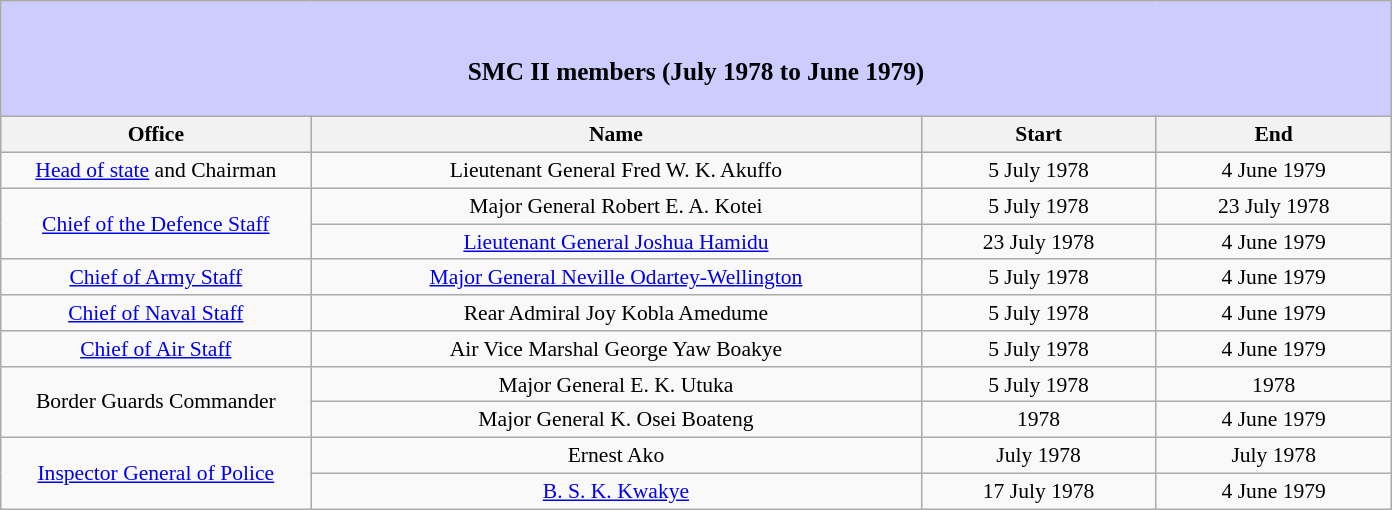<table class="wikitable" style="font-size:90%; text-align:center; margin:1em auto;">
<tr>
<td colspan=6 bgcolor=ccccff><br><h3>SMC II members (July 1978 to June 1979)</h3></td>
</tr>
<tr>
<th width=200>Office</th>
<th width=400>Name</th>
<th width=150>Start</th>
<th width=150>End</th>
</tr>
<tr>
<td><a href='#'>Head of state</a> and Chairman</td>
<td>Lieutenant General Fred W. K. Akuffo</td>
<td>5 July 1978</td>
<td>4 June 1979</td>
</tr>
<tr>
<td rowspan=2><a href='#'>Chief of the Defence Staff</a></td>
<td>Major General Robert E. A. Kotei</td>
<td>5 July 1978</td>
<td>23 July 1978</td>
</tr>
<tr>
<td><a href='#'>Lieutenant General Joshua Hamidu</a></td>
<td>23 July 1978</td>
<td>4 June 1979</td>
</tr>
<tr>
<td><a href='#'>Chief of Army Staff</a></td>
<td><a href='#'>Major General Neville Odartey-Wellington</a></td>
<td>5 July 1978</td>
<td>4 June 1979</td>
</tr>
<tr>
<td><a href='#'>Chief of Naval Staff</a></td>
<td>Rear Admiral Joy Kobla Amedume</td>
<td>5 July 1978</td>
<td>4 June 1979</td>
</tr>
<tr>
<td><a href='#'>Chief of Air Staff</a></td>
<td>Air Vice Marshal George Yaw Boakye</td>
<td>5 July 1978</td>
<td>4 June 1979</td>
</tr>
<tr>
<td rowspan=2>Border Guards Commander</td>
<td>Major General E. K. Utuka</td>
<td>5 July 1978</td>
<td>1978</td>
</tr>
<tr>
<td>Major General K. Osei Boateng</td>
<td>1978</td>
<td>4 June 1979</td>
</tr>
<tr>
<td rowspan=2><a href='#'>Inspector General of Police</a></td>
<td>Ernest Ako</td>
<td>July 1978</td>
<td>July 1978</td>
</tr>
<tr>
<td><a href='#'>B. S. K. Kwakye</a></td>
<td>17 July 1978</td>
<td>4 June 1979</td>
</tr>
</table>
